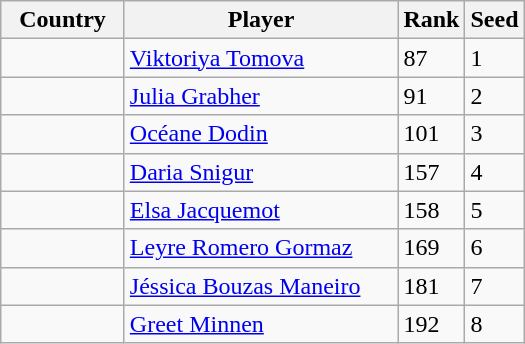<table class="wikitable">
<tr>
<th width="75">Country</th>
<th width="175">Player</th>
<th>Rank</th>
<th>Seed</th>
</tr>
<tr>
<td></td>
<td><a href='#'>Viktoriya Tomova</a></td>
<td>87</td>
<td>1</td>
</tr>
<tr>
<td></td>
<td><a href='#'>Julia Grabher</a></td>
<td>91</td>
<td>2</td>
</tr>
<tr>
<td></td>
<td><a href='#'>Océane Dodin</a></td>
<td>101</td>
<td>3</td>
</tr>
<tr>
<td></td>
<td><a href='#'>Daria Snigur</a></td>
<td>157</td>
<td>4</td>
</tr>
<tr>
<td></td>
<td><a href='#'>Elsa Jacquemot</a></td>
<td>158</td>
<td>5</td>
</tr>
<tr>
<td></td>
<td><a href='#'>Leyre Romero Gormaz</a></td>
<td>169</td>
<td>6</td>
</tr>
<tr>
<td></td>
<td><a href='#'>Jéssica Bouzas Maneiro</a></td>
<td>181</td>
<td>7</td>
</tr>
<tr>
<td></td>
<td><a href='#'>Greet Minnen</a></td>
<td>192</td>
<td>8</td>
</tr>
</table>
